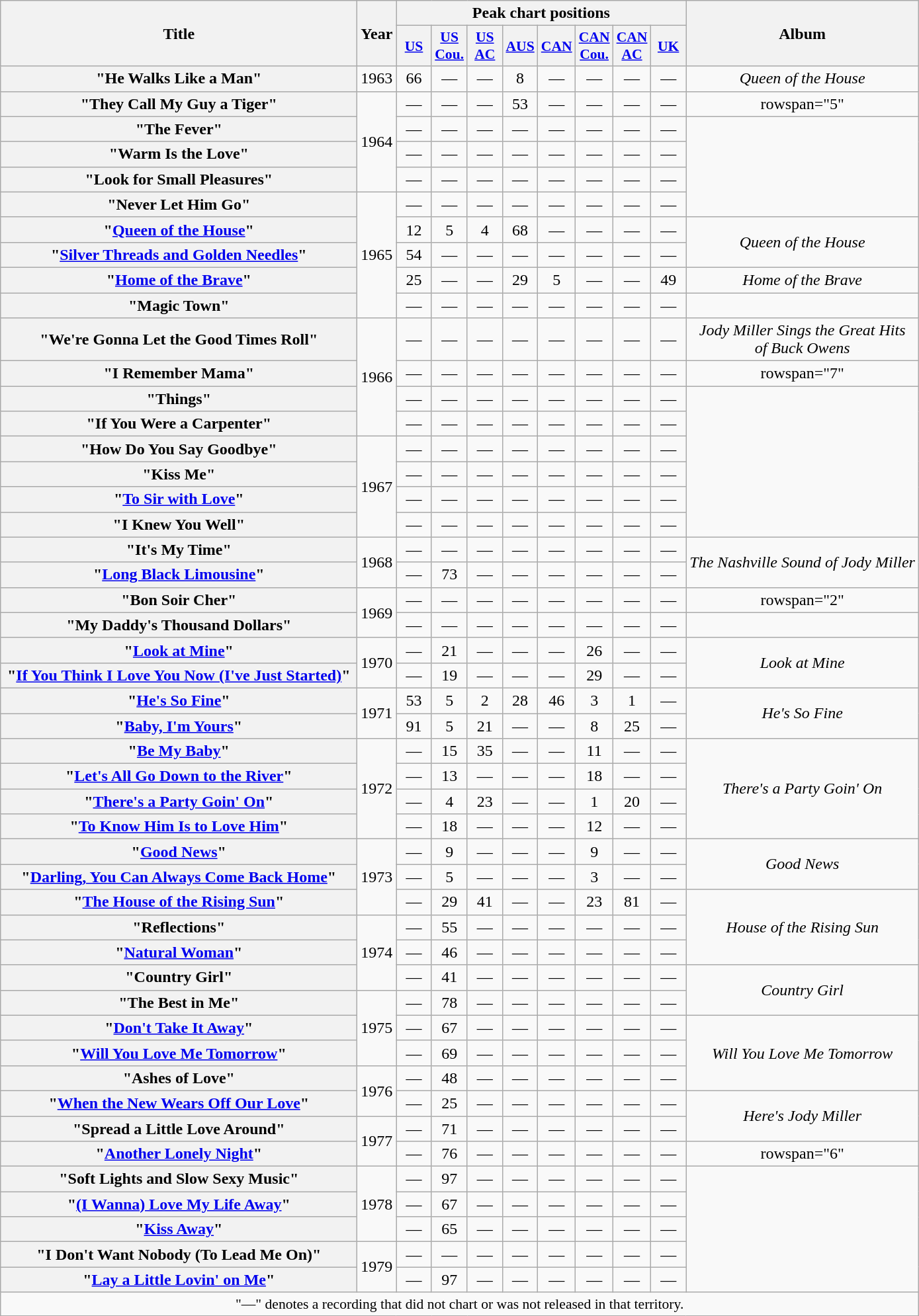<table class="wikitable plainrowheaders" style="text-align:center;" border="1">
<tr>
<th scope="col" rowspan="2" style="width:22em;">Title</th>
<th scope="col" rowspan="2">Year</th>
<th scope="col" colspan="8">Peak chart positions</th>
<th scope="col" rowspan="2">Album</th>
</tr>
<tr>
<th scope="col" style="width:2em;font-size:90%;"><a href='#'>US</a><br></th>
<th scope="col" style="width:2em;font-size:90%;"><a href='#'>US<br>Cou.</a><br></th>
<th scope="col" style="width:2em;font-size:90%;"><a href='#'>US<br>AC</a><br></th>
<th scope="col" style="width:2em;font-size:90%;"><a href='#'>AUS</a><br></th>
<th scope="col" style="width:2em;font-size:90%;"><a href='#'>CAN</a><br></th>
<th scope="col" style="width:2em;font-size:90%;"><a href='#'>CAN<br>Cou.</a><br></th>
<th scope="col" style="width:2em;font-size:90%;"><a href='#'>CAN<br>AC</a><br></th>
<th scope="col" style="width:2em;font-size:90%;"><a href='#'>UK</a><br></th>
</tr>
<tr>
<th scope="row">"He Walks Like a Man"</th>
<td>1963</td>
<td>66</td>
<td>—</td>
<td>—</td>
<td>8</td>
<td>—</td>
<td>—</td>
<td>—</td>
<td>—</td>
<td><em>Queen of the House</em></td>
</tr>
<tr>
<th scope="row">"They Call My Guy a Tiger"</th>
<td rowspan="4">1964</td>
<td>—</td>
<td>—</td>
<td>—</td>
<td>53</td>
<td>—</td>
<td>—</td>
<td>—</td>
<td>—</td>
<td>rowspan="5" </td>
</tr>
<tr>
<th scope="row">"The Fever"</th>
<td>—</td>
<td>—</td>
<td>—</td>
<td>—</td>
<td>—</td>
<td>—</td>
<td>—</td>
<td>—</td>
</tr>
<tr>
<th scope="row">"Warm Is the Love"</th>
<td>—</td>
<td>—</td>
<td>—</td>
<td>—</td>
<td>—</td>
<td>—</td>
<td>—</td>
<td>—</td>
</tr>
<tr>
<th scope="row">"Look for Small Pleasures"</th>
<td>—</td>
<td>—</td>
<td>—</td>
<td>—</td>
<td>—</td>
<td>—</td>
<td>—</td>
<td>—</td>
</tr>
<tr>
<th scope="row">"Never Let Him Go"</th>
<td rowspan="5">1965</td>
<td>—</td>
<td>—</td>
<td>—</td>
<td>—</td>
<td>—</td>
<td>—</td>
<td>—</td>
<td>—</td>
</tr>
<tr>
<th scope="row">"<a href='#'>Queen of the House</a>"</th>
<td>12</td>
<td>5</td>
<td>4</td>
<td>68</td>
<td>—</td>
<td>—</td>
<td>—</td>
<td>—</td>
<td rowspan="2"><em>Queen of the House</em></td>
</tr>
<tr>
<th scope="row">"<a href='#'>Silver Threads and Golden Needles</a>"</th>
<td>54</td>
<td>—</td>
<td>—</td>
<td>—</td>
<td>—</td>
<td>—</td>
<td>—</td>
<td>—</td>
</tr>
<tr>
<th scope="row">"<a href='#'>Home of the Brave</a>"</th>
<td>25</td>
<td>—</td>
<td>—</td>
<td>29</td>
<td>5</td>
<td>—</td>
<td>—</td>
<td>49</td>
<td><em>Home of the Brave</em></td>
</tr>
<tr>
<th scope="row">"Magic Town"</th>
<td>—</td>
<td>—</td>
<td>—</td>
<td>—</td>
<td>—</td>
<td>—</td>
<td>—</td>
<td>—</td>
<td></td>
</tr>
<tr>
<th scope="row">"We're Gonna Let the Good Times Roll"</th>
<td rowspan="4">1966</td>
<td>—</td>
<td>—</td>
<td>—</td>
<td>—</td>
<td>—</td>
<td>—</td>
<td>—</td>
<td>—</td>
<td><em>Jody Miller Sings the Great Hits<br>of Buck Owens</em></td>
</tr>
<tr>
<th scope="row">"I Remember Mama"</th>
<td>—</td>
<td>—</td>
<td>—</td>
<td>—</td>
<td>—</td>
<td>—</td>
<td>—</td>
<td>—</td>
<td>rowspan="7" </td>
</tr>
<tr>
<th scope="row">"Things"</th>
<td>—</td>
<td>—</td>
<td>—</td>
<td>—</td>
<td>—</td>
<td>—</td>
<td>—</td>
<td>—</td>
</tr>
<tr>
<th scope="row">"If You Were a Carpenter"</th>
<td>—</td>
<td>—</td>
<td>—</td>
<td>—</td>
<td>—</td>
<td>—</td>
<td>—</td>
<td>—</td>
</tr>
<tr>
<th scope="row">"How Do You Say Goodbye"</th>
<td rowspan="4">1967</td>
<td>—</td>
<td>—</td>
<td>—</td>
<td>—</td>
<td>—</td>
<td>—</td>
<td>—</td>
<td>—</td>
</tr>
<tr>
<th scope="row">"Kiss Me"</th>
<td>—</td>
<td>—</td>
<td>—</td>
<td>—</td>
<td>—</td>
<td>—</td>
<td>—</td>
<td>—</td>
</tr>
<tr>
<th scope="row">"<a href='#'>To Sir with Love</a>"</th>
<td>—</td>
<td>—</td>
<td>—</td>
<td>—</td>
<td>—</td>
<td>—</td>
<td>—</td>
<td>—</td>
</tr>
<tr>
<th scope="row">"I Knew You Well"</th>
<td>—</td>
<td>—</td>
<td>—</td>
<td>—</td>
<td>—</td>
<td>—</td>
<td>—</td>
<td>—</td>
</tr>
<tr>
<th scope="row">"It's My Time"</th>
<td rowspan="2">1968</td>
<td>—</td>
<td>—</td>
<td>—</td>
<td>—</td>
<td>—</td>
<td>—</td>
<td>—</td>
<td>—</td>
<td rowspan="2"><em>The Nashville Sound of Jody Miller</em></td>
</tr>
<tr>
<th scope="row">"<a href='#'>Long Black Limousine</a>"</th>
<td>—</td>
<td>73</td>
<td>—</td>
<td>—</td>
<td>—</td>
<td>—</td>
<td>—</td>
<td>—</td>
</tr>
<tr>
<th scope="row">"Bon Soir Cher"</th>
<td rowspan="2">1969</td>
<td>—</td>
<td>—</td>
<td>—</td>
<td>—</td>
<td>—</td>
<td>—</td>
<td>—</td>
<td>—</td>
<td>rowspan="2" </td>
</tr>
<tr>
<th scope="row">"My Daddy's Thousand Dollars"</th>
<td>—</td>
<td>—</td>
<td>—</td>
<td>—</td>
<td>—</td>
<td>—</td>
<td>—</td>
<td>—</td>
</tr>
<tr>
<th scope="row">"<a href='#'>Look at Mine</a>"</th>
<td rowspan="2">1970</td>
<td>—</td>
<td>21</td>
<td>—</td>
<td>—</td>
<td>—</td>
<td>26</td>
<td>—</td>
<td>—</td>
<td rowspan="2"><em>Look at Mine</em></td>
</tr>
<tr>
<th scope="row">"<a href='#'>If You Think I Love You Now (I've Just Started)</a>"</th>
<td>—</td>
<td>19</td>
<td>—</td>
<td>—</td>
<td>—</td>
<td>29</td>
<td>—</td>
<td>—</td>
</tr>
<tr>
<th scope="row">"<a href='#'>He's So Fine</a>"</th>
<td rowspan="2">1971</td>
<td>53</td>
<td>5</td>
<td>2</td>
<td>28</td>
<td>46</td>
<td>3</td>
<td>1</td>
<td>—</td>
<td rowspan="2"><em>He's So Fine</em></td>
</tr>
<tr>
<th scope="row">"<a href='#'>Baby, I'm Yours</a>"</th>
<td>91</td>
<td>5</td>
<td>21</td>
<td>—</td>
<td>—</td>
<td>8</td>
<td>25</td>
<td>—</td>
</tr>
<tr>
<th scope="row">"<a href='#'>Be My Baby</a>"</th>
<td rowspan="4">1972</td>
<td>—</td>
<td>15</td>
<td>35</td>
<td>—</td>
<td>—</td>
<td>11</td>
<td>—</td>
<td>—</td>
<td rowspan="4"><em>There's a Party Goin' On</em></td>
</tr>
<tr>
<th scope="row">"<a href='#'>Let's All Go Down to the River</a>"<br></th>
<td>—</td>
<td>13</td>
<td>—</td>
<td>—</td>
<td>—</td>
<td>18</td>
<td>—</td>
<td>—</td>
</tr>
<tr>
<th scope="row">"<a href='#'>There's a Party Goin' On</a>"</th>
<td>—</td>
<td>4</td>
<td>23</td>
<td>—</td>
<td>—</td>
<td>1</td>
<td>20</td>
<td>—</td>
</tr>
<tr>
<th scope="row">"<a href='#'>To Know Him Is to Love Him</a>"</th>
<td>—</td>
<td>18</td>
<td>—</td>
<td>—</td>
<td>—</td>
<td>12</td>
<td>—</td>
<td>—</td>
</tr>
<tr>
<th scope="row">"<a href='#'>Good News</a>"</th>
<td rowspan="3">1973</td>
<td>—</td>
<td>9</td>
<td>—</td>
<td>—</td>
<td>—</td>
<td>9</td>
<td>—</td>
<td>—</td>
<td rowspan="2"><em>Good News</em></td>
</tr>
<tr>
<th scope="row">"<a href='#'>Darling, You Can Always Come Back Home</a>"</th>
<td>—</td>
<td>5</td>
<td>—</td>
<td>—</td>
<td>—</td>
<td>3</td>
<td>—</td>
<td>—</td>
</tr>
<tr>
<th scope="row">"<a href='#'>The House of the Rising Sun</a>"</th>
<td>—</td>
<td>29</td>
<td>41</td>
<td>—</td>
<td>—</td>
<td>23</td>
<td>81</td>
<td>—</td>
<td rowspan="3"><em>House of the Rising Sun</em></td>
</tr>
<tr>
<th scope="row">"Reflections"</th>
<td rowspan="3">1974</td>
<td>—</td>
<td>55</td>
<td>—</td>
<td>—</td>
<td>—</td>
<td>—</td>
<td>—</td>
<td>—</td>
</tr>
<tr>
<th scope="row">"<a href='#'>Natural Woman</a>"</th>
<td>—</td>
<td>46</td>
<td>—</td>
<td>—</td>
<td>—</td>
<td>—</td>
<td>—</td>
<td>—</td>
</tr>
<tr>
<th scope="row">"Country Girl"</th>
<td>—</td>
<td>41</td>
<td>—</td>
<td>—</td>
<td>—</td>
<td>—</td>
<td>—</td>
<td>—</td>
<td rowspan="2"><em>Country Girl</em></td>
</tr>
<tr>
<th scope="row">"The Best in Me"</th>
<td rowspan="3">1975</td>
<td>—</td>
<td>78</td>
<td>—</td>
<td>—</td>
<td>—</td>
<td>—</td>
<td>—</td>
<td>—</td>
</tr>
<tr>
<th scope="row">"<a href='#'>Don't Take It Away</a>"</th>
<td>—</td>
<td>67</td>
<td>—</td>
<td>—</td>
<td>—</td>
<td>—</td>
<td>—</td>
<td>—</td>
<td rowspan="3"><em>Will You Love Me Tomorrow</em></td>
</tr>
<tr>
<th scope="row">"<a href='#'>Will You Love Me Tomorrow</a>"</th>
<td>—</td>
<td>69</td>
<td>—</td>
<td>—</td>
<td>—</td>
<td>—</td>
<td>—</td>
<td>—</td>
</tr>
<tr>
<th scope="row">"Ashes of Love"</th>
<td rowspan="2">1976</td>
<td>—</td>
<td>48</td>
<td>—</td>
<td>—</td>
<td>—</td>
<td>—</td>
<td>—</td>
<td>—</td>
</tr>
<tr>
<th scope="row">"<a href='#'>When the New Wears Off Our Love</a>"</th>
<td>—</td>
<td>25</td>
<td>—</td>
<td>—</td>
<td>—</td>
<td>—</td>
<td>—</td>
<td>—</td>
<td rowspan="2"><em>Here's Jody Miller</em></td>
</tr>
<tr>
<th scope="row">"Spread a Little Love Around"</th>
<td rowspan="2">1977</td>
<td>—</td>
<td>71</td>
<td>—</td>
<td>—</td>
<td>—</td>
<td>—</td>
<td>—</td>
<td>—</td>
</tr>
<tr>
<th scope="row">"<a href='#'>Another Lonely Night</a>"</th>
<td>—</td>
<td>76</td>
<td>—</td>
<td>—</td>
<td>—</td>
<td>—</td>
<td>—</td>
<td>—</td>
<td>rowspan="6" </td>
</tr>
<tr>
<th scope="row">"Soft Lights and Slow Sexy Music"</th>
<td rowspan="3">1978</td>
<td>—</td>
<td>97</td>
<td>—</td>
<td>—</td>
<td>—</td>
<td>—</td>
<td>—</td>
<td>—</td>
</tr>
<tr>
<th scope="row">"<a href='#'>(I Wanna) Love My Life Away</a>"</th>
<td>—</td>
<td>67</td>
<td>—</td>
<td>—</td>
<td>—</td>
<td>—</td>
<td>—</td>
<td>—</td>
</tr>
<tr>
<th scope="row">"<a href='#'>Kiss Away</a>"</th>
<td>—</td>
<td>65</td>
<td>—</td>
<td>—</td>
<td>—</td>
<td>—</td>
<td>—</td>
<td>—</td>
</tr>
<tr>
<th scope="row">"I Don't Want Nobody (To Lead Me On)"</th>
<td rowspan="2">1979</td>
<td>—</td>
<td>—</td>
<td>—</td>
<td>—</td>
<td>—</td>
<td>—</td>
<td>—</td>
<td>—</td>
</tr>
<tr>
<th scope="row">"<a href='#'>Lay a Little Lovin' on Me</a>"</th>
<td>—</td>
<td>97</td>
<td>—</td>
<td>—</td>
<td>—</td>
<td>—</td>
<td>—</td>
<td>—</td>
</tr>
<tr>
<td colspan="11" style="font-size:90%">"—" denotes a recording that did not chart or was not released in that territory.</td>
</tr>
</table>
